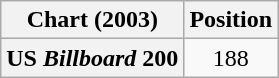<table class="wikitable plainrowheaders" style="text-align:center">
<tr>
<th scope="col">Chart (2003)</th>
<th scope="col">Position</th>
</tr>
<tr>
<th scope="row">US <em>Billboard</em> 200</th>
<td>188</td>
</tr>
</table>
